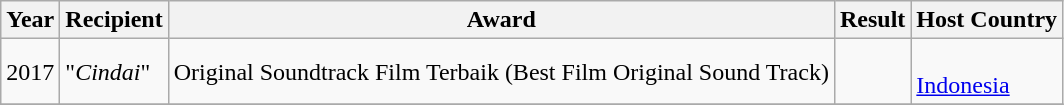<table class="wikitable">
<tr>
<th>Year</th>
<th>Recipient</th>
<th>Award</th>
<th>Result</th>
<th>Host Country</th>
</tr>
<tr>
<td rowspan="1">2017</td>
<td rowspan="1">"<em>Cindai</em>"</td>
<td rowspan="1">Original Soundtrack Film Terbaik (Best Film Original Sound Track)</td>
<td></td>
<td rowspan="1"> <br> <a href='#'>Indonesia</a></td>
</tr>
<tr>
</tr>
</table>
